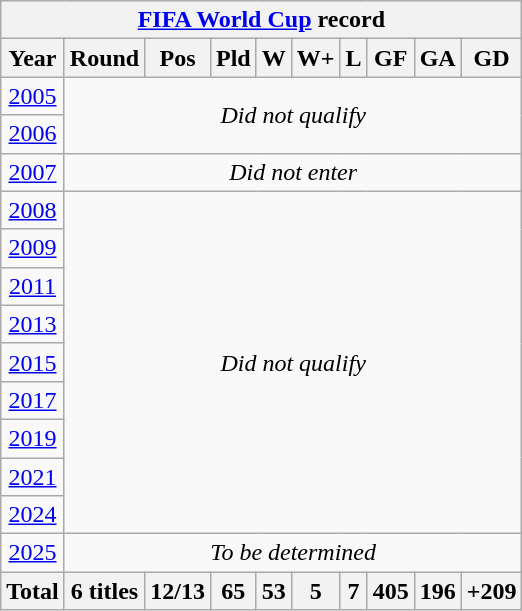<table class="wikitable" style="text-align: center;">
<tr>
<th colspan="10"><a href='#'>FIFA World Cup</a> record</th>
</tr>
<tr>
<th>Year</th>
<th>Round</th>
<th>Pos</th>
<th>Pld</th>
<th>W</th>
<th>W+</th>
<th>L</th>
<th>GF</th>
<th>GA</th>
<th>GD</th>
</tr>
<tr>
<td> <a href='#'>2005</a></td>
<td colspan="9" rowspan="2"><em>Did not qualify</em></td>
</tr>
<tr>
<td> <a href='#'>2006</a></td>
</tr>
<tr>
<td> <a href='#'>2007</a></td>
<td colspan="9"><em>Did not enter</em></td>
</tr>
<tr>
<td> <a href='#'>2008</a></td>
<td colspan="9" rowspan="9"><em>Did not qualify</em></td>
</tr>
<tr>
<td> <a href='#'>2009</a></td>
</tr>
<tr>
<td> <a href='#'>2011</a></td>
</tr>
<tr>
<td> <a href='#'>2013</a></td>
</tr>
<tr>
<td> <a href='#'>2015</a></td>
</tr>
<tr>
<td> <a href='#'>2017</a></td>
</tr>
<tr>
<td> <a href='#'>2019</a></td>
</tr>
<tr>
<td> <a href='#'>2021</a></td>
</tr>
<tr>
<td> <a href='#'>2024</a></td>
</tr>
<tr>
<td> <a href='#'>2025</a></td>
<td colspan="9"><em>To be determined</em></td>
</tr>
<tr>
<th>Total</th>
<th>6 titles</th>
<th>12/13</th>
<th>65</th>
<th>53</th>
<th>5</th>
<th>7</th>
<th>405</th>
<th>196</th>
<th>+209</th>
</tr>
</table>
